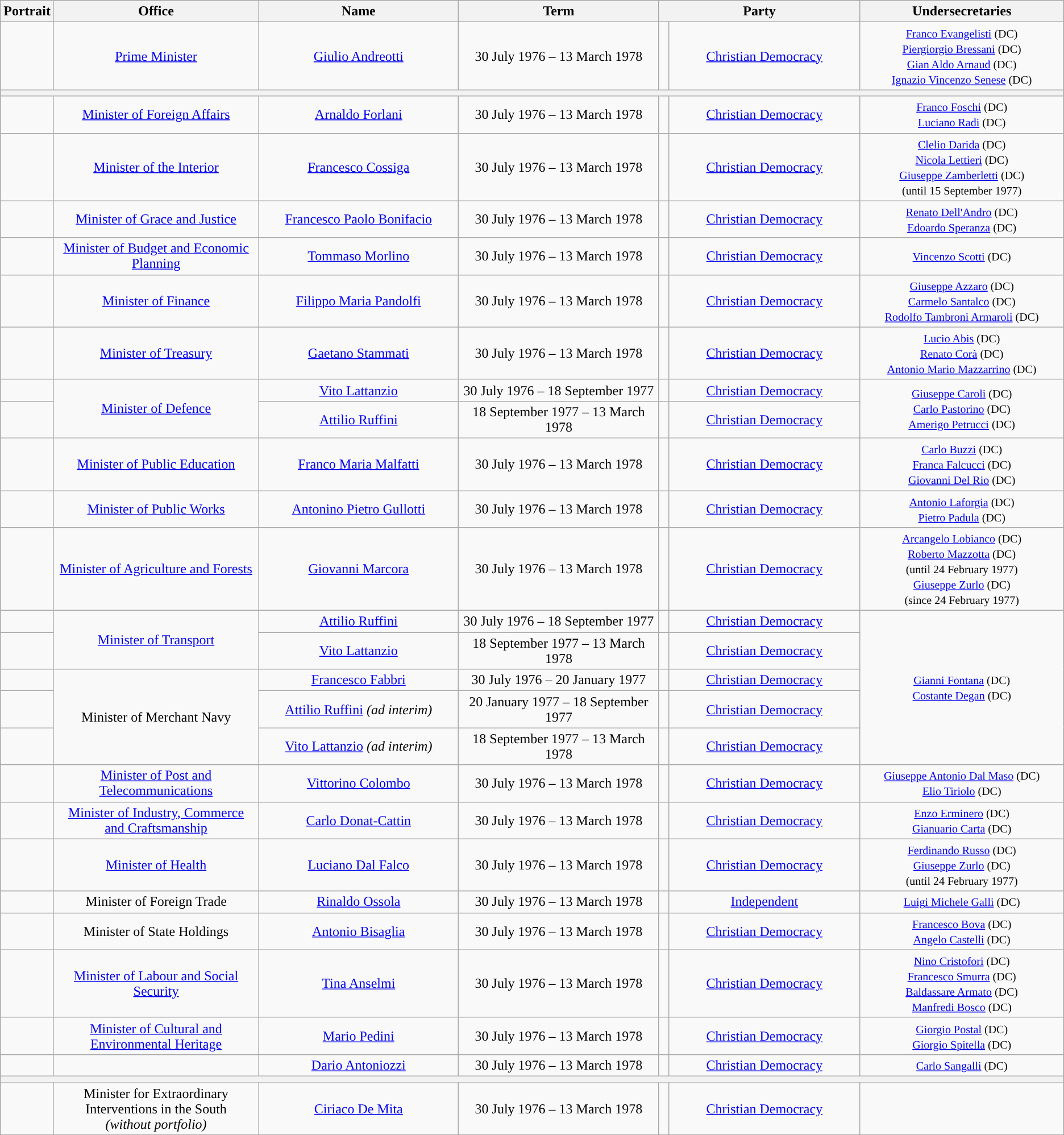<table class="wikitable" style="text-align:center">
<tr>
<th>Portrait</th>
<th width=20%>Office</th>
<th width=20%>Name</th>
<th width=20%>Term</th>
<th width=20% colspan=2>Party</th>
<th width=20%>Undersecretaries</th>
</tr>
<tr>
<td></td>
<td><a href='#'>Prime Minister</a></td>
<td><a href='#'>Giulio Andreotti</a></td>
<td>30 July 1976 – 13 March 1978</td>
<td style="background:"></td>
<td><a href='#'>Christian Democracy</a></td>
<td><small><a href='#'>Franco Evangelisti</a> (DC) <br> <a href='#'>Piergiorgio Bressani</a> (DC) <br> <a href='#'>Gian Aldo Arnaud</a> (DC) <br> <a href='#'>Ignazio Vincenzo Senese</a> (DC)</small></td>
</tr>
<tr>
<th colspan="7"></th>
</tr>
<tr>
<td></td>
<td><a href='#'>Minister of Foreign Affairs</a></td>
<td><a href='#'>Arnaldo Forlani</a></td>
<td>30 July 1976 – 13 March 1978</td>
<td style="background:"></td>
<td><a href='#'>Christian Democracy</a></td>
<td><small><a href='#'>Franco Foschi</a> (DC) <br> <a href='#'>Luciano Radi</a> (DC)</small></td>
</tr>
<tr>
<td></td>
<td><a href='#'>Minister of the Interior</a></td>
<td><a href='#'>Francesco Cossiga</a></td>
<td>30 July 1976 – 13 March 1978</td>
<td style="background:"></td>
<td><a href='#'>Christian Democracy</a></td>
<td><small><a href='#'>Clelio Darida</a> (DC) <br> <a href='#'>Nicola Lettieri</a> (DC) <br> <a href='#'>Giuseppe Zamberletti</a> (DC)<br>(until 15 September 1977)</small></td>
</tr>
<tr>
<td></td>
<td><a href='#'>Minister of Grace and Justice</a></td>
<td><a href='#'>Francesco Paolo Bonifacio</a></td>
<td>30 July 1976 – 13 March 1978</td>
<td style="background:"></td>
<td><a href='#'>Christian Democracy</a></td>
<td><small><a href='#'>Renato Dell'Andro</a> (DC) <br> <a href='#'>Edoardo Speranza</a> (DC)</small></td>
</tr>
<tr>
<td></td>
<td><a href='#'>Minister of Budget and Economic Planning</a></td>
<td><a href='#'>Tommaso Morlino</a></td>
<td>30 July 1976 – 13 March 1978</td>
<td style="background:"></td>
<td><a href='#'>Christian Democracy</a></td>
<td><small><a href='#'>Vincenzo Scotti</a> (DC)</small></td>
</tr>
<tr>
<td></td>
<td><a href='#'>Minister of Finance</a></td>
<td><a href='#'>Filippo Maria Pandolfi</a></td>
<td>30 July 1976 – 13 March 1978</td>
<td style="background:"></td>
<td><a href='#'>Christian Democracy</a></td>
<td><small><a href='#'>Giuseppe Azzaro</a> (DC) <br> <a href='#'>Carmelo Santalco</a> (DC) <br> <a href='#'>Rodolfo Tambroni Armaroli</a> (DC)</small></td>
</tr>
<tr>
<td></td>
<td><a href='#'>Minister of Treasury</a></td>
<td><a href='#'>Gaetano Stammati</a></td>
<td>30 July 1976 – 13 March 1978</td>
<td style="background:"></td>
<td><a href='#'>Christian Democracy</a></td>
<td><small><a href='#'>Lucio Abis</a> (DC) <br> <a href='#'>Renato Corà</a> (DC) <br> <a href='#'>Antonio Mario Mazzarrino</a> (DC)</small></td>
</tr>
<tr>
<td></td>
<td rowspan=2><a href='#'>Minister of Defence</a></td>
<td><a href='#'>Vito Lattanzio</a></td>
<td>30 July 1976 – 18 September 1977</td>
<td style="background:"></td>
<td><a href='#'>Christian Democracy</a></td>
<td rowspan=2><small><a href='#'>Giuseppe Caroli</a> (DC) <br> <a href='#'>Carlo Pastorino</a> (DC) <br> <a href='#'>Amerigo Petrucci</a> (DC)</small></td>
</tr>
<tr>
<td></td>
<td><a href='#'>Attilio Ruffini</a></td>
<td>18 September 1977 – 13 March 1978</td>
<td style="background:"></td>
<td><a href='#'>Christian Democracy</a></td>
</tr>
<tr>
<td></td>
<td><a href='#'>Minister of Public Education</a></td>
<td><a href='#'>Franco Maria Malfatti</a></td>
<td>30 July 1976 – 13 March 1978</td>
<td style="background:"></td>
<td><a href='#'>Christian Democracy</a></td>
<td><small><a href='#'>Carlo Buzzi</a> (DC) <br> <a href='#'>Franca Falcucci</a> (DC) <br> <a href='#'>Giovanni Del Rio</a> (DC)</small></td>
</tr>
<tr>
<td></td>
<td><a href='#'>Minister of Public Works</a></td>
<td><a href='#'>Antonino Pietro Gullotti</a></td>
<td>30 July 1976 – 13 March 1978</td>
<td style="background:"></td>
<td><a href='#'>Christian Democracy</a></td>
<td><small><a href='#'>Antonio Laforgia</a> (DC) <br> <a href='#'>Pietro Padula</a> (DC)</small></td>
</tr>
<tr>
<td></td>
<td><a href='#'>Minister of Agriculture and Forests</a></td>
<td><a href='#'>Giovanni Marcora</a></td>
<td>30 July 1976 – 13 March 1978</td>
<td style="background:"></td>
<td><a href='#'>Christian Democracy</a></td>
<td><small><a href='#'>Arcangelo Lobianco</a> (DC) <br> <a href='#'>Roberto Mazzotta</a> (DC)<br>(until 24 February 1977) <br> <a href='#'>Giuseppe Zurlo</a> (DC)<br>(since 24 February 1977)</small></td>
</tr>
<tr>
<td></td>
<td rowspan=2><a href='#'>Minister of Transport</a></td>
<td><a href='#'>Attilio Ruffini</a></td>
<td>30 July 1976 – 18 September 1977</td>
<td style="background:"></td>
<td><a href='#'>Christian Democracy</a></td>
<td rowspan=5><small><a href='#'>Gianni Fontana</a> (DC) <br> <a href='#'>Costante Degan</a> (DC)</small></td>
</tr>
<tr>
<td></td>
<td><a href='#'>Vito Lattanzio</a></td>
<td>18 September 1977 – 13 March 1978</td>
<td style="background:"></td>
<td><a href='#'>Christian Democracy</a></td>
</tr>
<tr>
<td></td>
<td rowspan=3>Minister of Merchant Navy</td>
<td><a href='#'>Francesco Fabbri</a></td>
<td>30 July 1976 – 20 January 1977</td>
<td style="background:"></td>
<td><a href='#'>Christian Democracy</a></td>
</tr>
<tr>
<td></td>
<td><a href='#'>Attilio Ruffini</a> <em>(ad interim)</em></td>
<td>20 January 1977 – 18 September 1977</td>
<td style="background:"></td>
<td><a href='#'>Christian Democracy</a></td>
</tr>
<tr>
<td></td>
<td><a href='#'>Vito Lattanzio</a> <em>(ad interim)</em></td>
<td>18 September 1977 – 13 March 1978</td>
<td style="background:"></td>
<td><a href='#'>Christian Democracy</a></td>
</tr>
<tr>
<td></td>
<td><a href='#'>Minister of Post and Telecommunications</a></td>
<td><a href='#'>Vittorino Colombo</a></td>
<td>30 July 1976 – 13 March 1978</td>
<td style="background:"></td>
<td><a href='#'>Christian Democracy</a></td>
<td><small><a href='#'>Giuseppe Antonio Dal Maso</a> (DC) <br> <a href='#'>Elio Tiriolo</a> (DC)</small></td>
</tr>
<tr>
<td></td>
<td><a href='#'>Minister of Industry, Commerce and Craftsmanship</a></td>
<td><a href='#'>Carlo Donat-Cattin</a></td>
<td>30 July 1976 – 13 March 1978</td>
<td style="background:"></td>
<td><a href='#'>Christian Democracy</a></td>
<td><small><a href='#'>Enzo Erminero</a> (DC) <br> <a href='#'>Gianuario Carta</a> (DC)</small></td>
</tr>
<tr>
<td></td>
<td><a href='#'>Minister of Health</a></td>
<td><a href='#'>Luciano Dal Falco</a></td>
<td>30 July 1976 – 13 March 1978</td>
<td style="background:"></td>
<td><a href='#'>Christian Democracy</a></td>
<td><small><a href='#'>Ferdinando Russo</a> (DC) <br> <a href='#'>Giuseppe Zurlo</a> (DC)<br>(until 24 February 1977)</small></td>
</tr>
<tr>
<td></td>
<td>Minister of Foreign Trade</td>
<td><a href='#'>Rinaldo Ossola</a></td>
<td>30 July 1976 – 13 March 1978</td>
<td style="background:"></td>
<td><a href='#'>Independent</a></td>
<td><small><a href='#'>Luigi Michele Galli</a> (DC)</small></td>
</tr>
<tr>
<td></td>
<td>Minister of State Holdings</td>
<td><a href='#'>Antonio Bisaglia</a></td>
<td>30 July 1976 – 13 March 1978</td>
<td style="background:"></td>
<td><a href='#'>Christian Democracy</a></td>
<td><small><a href='#'>Francesco Bova</a> (DC) <br> <a href='#'>Angelo Castelli</a> (DC)</small></td>
</tr>
<tr>
<td></td>
<td><a href='#'>Minister of Labour and Social Security</a></td>
<td><a href='#'>Tina Anselmi</a></td>
<td>30 July 1976 – 13 March 1978</td>
<td style="background:"></td>
<td><a href='#'>Christian Democracy</a></td>
<td><small><a href='#'>Nino Cristofori</a> (DC) <br> <a href='#'>Francesco Smurra</a> (DC) <br> <a href='#'>Baldassare Armato</a> (DC) <br> <a href='#'>Manfredi Bosco</a> (DC)</small></td>
</tr>
<tr>
<td></td>
<td><a href='#'>Minister of Cultural and Environmental Heritage</a></td>
<td><a href='#'>Mario Pedini</a></td>
<td>30 July 1976 – 13 March 1978</td>
<td style="background:"></td>
<td><a href='#'>Christian Democracy</a></td>
<td><small><a href='#'>Giorgio Postal</a> (DC) <br> <a href='#'>Giorgio Spitella</a> (DC)</small></td>
</tr>
<tr>
<td></td>
<td></td>
<td><a href='#'>Dario Antoniozzi</a></td>
<td>30 July 1976 – 13 March 1978</td>
<td style="background:"></td>
<td><a href='#'>Christian Democracy</a></td>
<td><small><a href='#'>Carlo Sangalli</a> (DC)</small></td>
</tr>
<tr>
<th colspan="7"></th>
</tr>
<tr>
<td></td>
<td>Minister for Extraordinary Interventions in the South <br> <em>(without portfolio)</em></td>
<td><a href='#'>Ciriaco De Mita</a></td>
<td>30 July 1976 – 13 March 1978</td>
<td style="background:"></td>
<td><a href='#'>Christian Democracy</a></td>
</tr>
</table>
